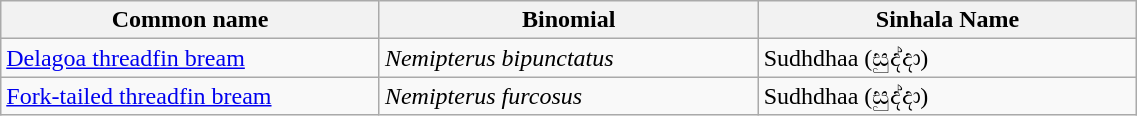<table width=60% class="wikitable">
<tr>
<th width=20%>Common name</th>
<th width=20%>Binomial</th>
<th width=20%>Sinhala Name</th>
</tr>
<tr>
<td><a href='#'>Delagoa threadfin bream</a><br></td>
<td><em>Nemipterus bipunctatus</em></td>
<td>Sudhdhaa (සුද්දා)</td>
</tr>
<tr>
<td><a href='#'>Fork-tailed threadfin bream</a><br></td>
<td><em>Nemipterus furcosus</em></td>
<td>Sudhdhaa (සුද්දා)</td>
</tr>
</table>
